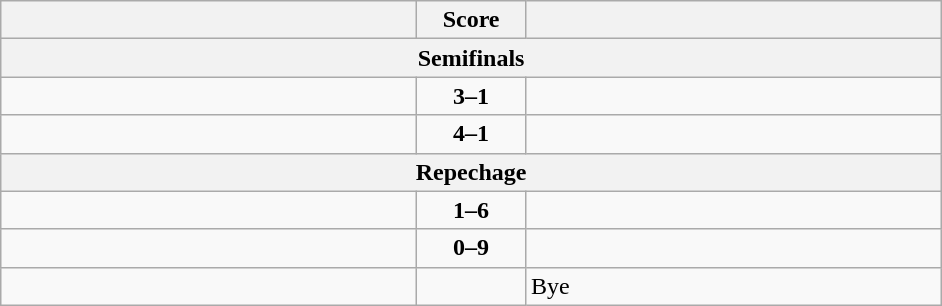<table class="wikitable" style="text-align: left;">
<tr>
<th align="right" width="270"></th>
<th width="65">Score</th>
<th align="left" width="270"></th>
</tr>
<tr>
<th colspan="3">Semifinals</th>
</tr>
<tr>
<td><strong></strong></td>
<td align=center><strong>3–1</strong></td>
<td></td>
</tr>
<tr>
<td><strong></strong></td>
<td align=center><strong>4–1</strong></td>
<td></td>
</tr>
<tr>
<th colspan="3">Repechage</th>
</tr>
<tr>
<td></td>
<td align=center><strong>1–6</strong></td>
<td><strong></strong></td>
</tr>
<tr>
<td></td>
<td align=center><strong>0–9</strong></td>
<td><strong></strong></td>
</tr>
<tr>
<td><strong></strong></td>
<td></td>
<td>Bye</td>
</tr>
</table>
